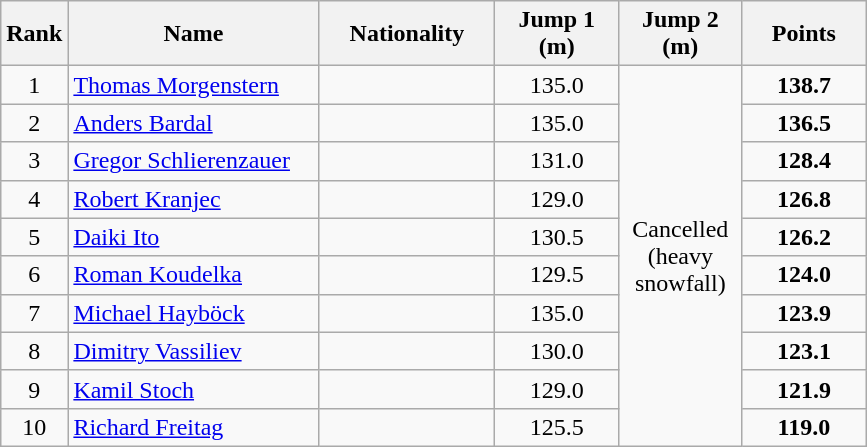<table class="wikitable sortable">
<tr>
<th align=center>Rank</th>
<th width=160>Name</th>
<th width=110>Nationality</th>
<th width=75>Jump 1 (m)</th>
<th width=75>Jump 2 (m)</th>
<th width=75>Points</th>
</tr>
<tr>
<td align=center>1</td>
<td align=left><a href='#'>Thomas Morgenstern</a></td>
<td align=left></td>
<td align=center>135.0</td>
<td rowspan=10 align="center">Cancelled<br>(heavy snowfall)</td>
<td align=center><strong>138.7</strong></td>
</tr>
<tr>
<td align=center>2</td>
<td align=left><a href='#'>Anders Bardal</a></td>
<td align=left></td>
<td align=center>135.0</td>
<td align=center><strong>136.5</strong></td>
</tr>
<tr>
<td align=center>3</td>
<td align=left><a href='#'>Gregor Schlierenzauer</a></td>
<td align=left></td>
<td align=center>131.0</td>
<td align=center><strong>128.4</strong></td>
</tr>
<tr>
<td align=center>4</td>
<td align=left><a href='#'>Robert Kranjec</a></td>
<td align=left></td>
<td align=center>129.0</td>
<td align=center><strong>126.8</strong></td>
</tr>
<tr>
<td align=center>5</td>
<td align=left><a href='#'>Daiki Ito</a></td>
<td align=left></td>
<td align=center>130.5</td>
<td align=center><strong>126.2</strong></td>
</tr>
<tr>
<td align=center>6</td>
<td align=left><a href='#'>Roman Koudelka</a></td>
<td align=left></td>
<td align=center>129.5</td>
<td align="center"><strong>124.0</strong></td>
</tr>
<tr>
<td align=center>7</td>
<td align=left><a href='#'>Michael Hayböck</a></td>
<td align="left"></td>
<td align=center>135.0</td>
<td align="center"><strong>123.9</strong></td>
</tr>
<tr>
<td align=center>8</td>
<td align=left><a href='#'>Dimitry Vassiliev</a></td>
<td align=left></td>
<td align=center>130.0</td>
<td align="center"><strong>123.1</strong></td>
</tr>
<tr>
<td align=center>9</td>
<td align=left><a href='#'>Kamil Stoch</a></td>
<td align=left></td>
<td align=center>129.0</td>
<td align="center"><strong>121.9</strong></td>
</tr>
<tr>
<td align=center>10</td>
<td align=left><a href='#'>Richard Freitag</a></td>
<td align=left></td>
<td align=center>125.5</td>
<td align="center"><strong>119.0</strong></td>
</tr>
</table>
